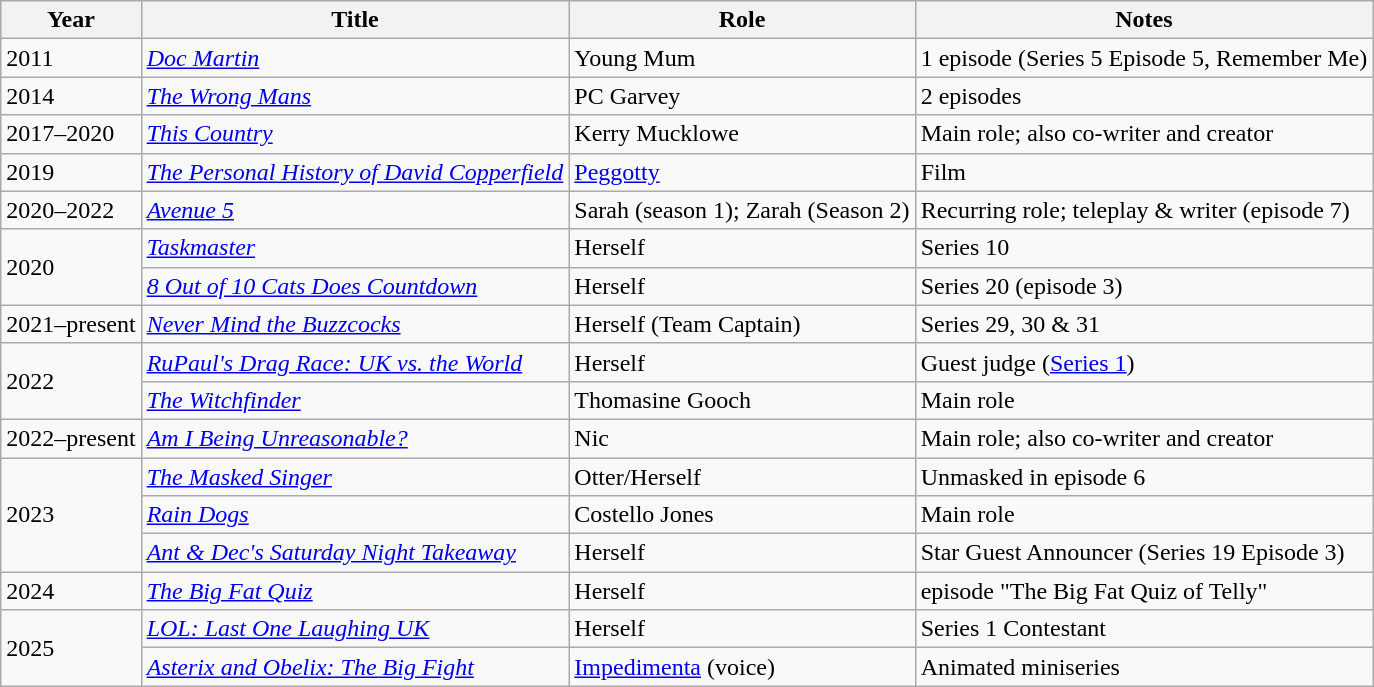<table class="wikitable">
<tr>
<th>Year</th>
<th>Title</th>
<th>Role</th>
<th>Notes</th>
</tr>
<tr>
<td>2011</td>
<td><em><a href='#'>Doc Martin</a></em></td>
<td>Young Mum</td>
<td>1 episode (Series 5 Episode 5, Remember Me)</td>
</tr>
<tr>
<td>2014</td>
<td><em><a href='#'>The Wrong Mans</a></em></td>
<td>PC Garvey</td>
<td>2 episodes</td>
</tr>
<tr>
<td>2017–2020</td>
<td><em><a href='#'>This Country</a></em></td>
<td>Kerry Mucklowe</td>
<td>Main role; also co-writer and creator</td>
</tr>
<tr>
<td>2019</td>
<td><em><a href='#'>The Personal History of David Copperfield</a></em></td>
<td><a href='#'>Peggotty</a></td>
<td>Film</td>
</tr>
<tr>
<td>2020–2022</td>
<td><em><a href='#'>Avenue 5</a></em></td>
<td>Sarah (season 1); Zarah (Season 2)</td>
<td>Recurring role; teleplay & writer (episode 7)</td>
</tr>
<tr>
<td rowspan="2">2020</td>
<td><em><a href='#'>Taskmaster</a></em></td>
<td>Herself</td>
<td>Series 10</td>
</tr>
<tr>
<td><em><a href='#'>8 Out of 10 Cats Does Countdown</a></em></td>
<td>Herself</td>
<td>Series 20 (episode 3)</td>
</tr>
<tr>
<td>2021–present</td>
<td><em><a href='#'>Never Mind the Buzzcocks</a></em></td>
<td>Herself (Team Captain)</td>
<td>Series 29, 30 & 31</td>
</tr>
<tr>
<td rowspan="2">2022</td>
<td><em><a href='#'>RuPaul's Drag Race: UK vs. the World</a></em></td>
<td>Herself</td>
<td>Guest judge (<a href='#'>Series 1</a>)</td>
</tr>
<tr>
<td><em><a href='#'>The Witchfinder</a></em></td>
<td>Thomasine Gooch</td>
<td>Main role</td>
</tr>
<tr>
<td>2022–present</td>
<td><em><a href='#'>Am I Being Unreasonable?</a></em></td>
<td>Nic</td>
<td>Main role; also co-writer and creator</td>
</tr>
<tr>
<td rowspan="3">2023</td>
<td><a href='#'><em>The Masked Singer</em></a></td>
<td>Otter/Herself</td>
<td>Unmasked in episode 6</td>
</tr>
<tr>
<td><em><a href='#'>Rain Dogs</a></em></td>
<td>Costello Jones</td>
<td>Main role</td>
</tr>
<tr>
<td><em><a href='#'>Ant & Dec's Saturday Night Takeaway</a></em></td>
<td>Herself</td>
<td>Star Guest Announcer (Series 19 Episode 3)</td>
</tr>
<tr>
<td>2024</td>
<td><em><a href='#'>The Big Fat Quiz</a></em></td>
<td>Herself</td>
<td>episode "The Big Fat Quiz of Telly"</td>
</tr>
<tr>
<td rowspan="2">2025</td>
<td><em><a href='#'>LOL: Last One Laughing UK</a></em></td>
<td>Herself</td>
<td>Series 1 Contestant</td>
</tr>
<tr>
<td><em><a href='#'>Asterix and Obelix: The Big Fight</a></em></td>
<td><a href='#'>Impedimenta</a> (voice)</td>
<td>Animated miniseries</td>
</tr>
</table>
